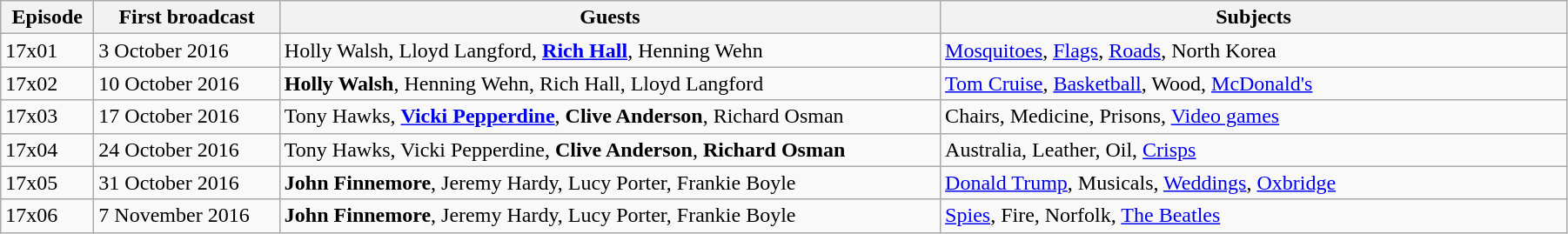<table class="wikitable" style="width:95%;">
<tr>
<th>Episode</th>
<th>First broadcast</th>
<th>Guests</th>
<th style="width:40%;">Subjects</th>
</tr>
<tr>
<td>17x01</td>
<td>3 October 2016</td>
<td>Holly Walsh, Lloyd Langford, <strong><a href='#'>Rich Hall</a></strong>, Henning Wehn</td>
<td><a href='#'>Mosquitoes</a>, <a href='#'>Flags</a>, <a href='#'>Roads</a>, North Korea</td>
</tr>
<tr>
<td>17x02</td>
<td>10 October 2016</td>
<td><strong>Holly Walsh</strong>, Henning Wehn, Rich Hall, Lloyd Langford</td>
<td><a href='#'>Tom Cruise</a>, <a href='#'>Basketball</a>, Wood, <a href='#'>McDonald's</a></td>
</tr>
<tr>
<td>17x03</td>
<td>17 October 2016</td>
<td>Tony Hawks, <strong><a href='#'>Vicki Pepperdine</a></strong>, <strong>Clive Anderson</strong>, Richard Osman</td>
<td>Chairs, Medicine, Prisons, <a href='#'>Video games</a></td>
</tr>
<tr>
<td>17x04</td>
<td>24 October 2016</td>
<td>Tony Hawks, Vicki Pepperdine, <strong>Clive Anderson</strong>, <strong>Richard Osman</strong></td>
<td>Australia, Leather, Oil, <a href='#'>Crisps</a></td>
</tr>
<tr>
<td>17x05</td>
<td>31 October 2016</td>
<td><strong>John Finnemore</strong>, Jeremy Hardy, Lucy Porter, Frankie Boyle</td>
<td><a href='#'>Donald Trump</a>, Musicals, <a href='#'>Weddings</a>, <a href='#'>Oxbridge</a></td>
</tr>
<tr>
<td>17x06</td>
<td>7 November 2016</td>
<td><strong>John Finnemore</strong>, Jeremy Hardy, Lucy Porter, Frankie Boyle</td>
<td><a href='#'>Spies</a>, Fire, Norfolk, <a href='#'>The Beatles</a></td>
</tr>
</table>
